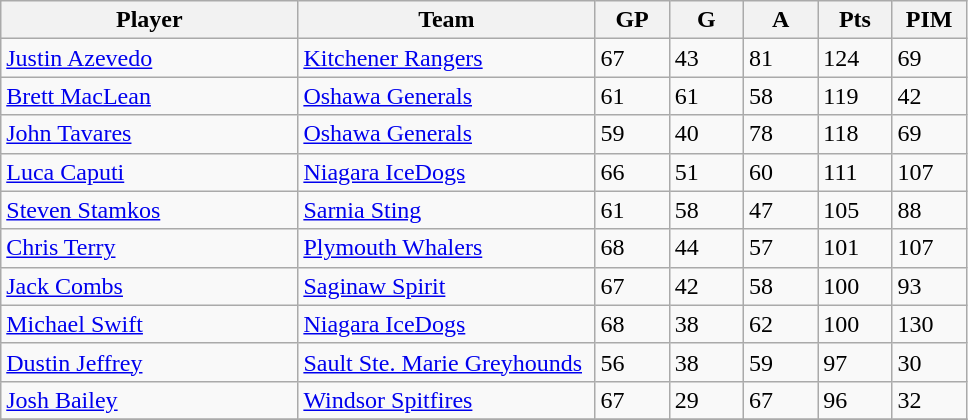<table class="wikitable">
<tr>
<th bgcolor="#DDDDFF" width="30%">Player</th>
<th bgcolor="#DDDDFF" width="30%">Team</th>
<th bgcolor="#DDDDFF" width="7.5%">GP</th>
<th bgcolor="#DDDDFF" width="7.5%">G</th>
<th bgcolor="#DDDDFF" width="7.5%">A</th>
<th bgcolor="#DDDDFF" width="7.5%">Pts</th>
<th bgcolor="#DDDDFF" width="7.5%">PIM</th>
</tr>
<tr>
<td><a href='#'>Justin Azevedo</a></td>
<td><a href='#'>Kitchener Rangers</a></td>
<td>67</td>
<td>43</td>
<td>81</td>
<td>124</td>
<td>69</td>
</tr>
<tr>
<td><a href='#'>Brett MacLean</a></td>
<td><a href='#'>Oshawa Generals</a></td>
<td>61</td>
<td>61</td>
<td>58</td>
<td>119</td>
<td>42</td>
</tr>
<tr>
<td><a href='#'>John Tavares</a></td>
<td><a href='#'>Oshawa Generals</a></td>
<td>59</td>
<td>40</td>
<td>78</td>
<td>118</td>
<td>69</td>
</tr>
<tr>
<td><a href='#'>Luca Caputi</a></td>
<td><a href='#'>Niagara IceDogs</a></td>
<td>66</td>
<td>51</td>
<td>60</td>
<td>111</td>
<td>107</td>
</tr>
<tr>
<td><a href='#'>Steven Stamkos</a></td>
<td><a href='#'>Sarnia Sting</a></td>
<td>61</td>
<td>58</td>
<td>47</td>
<td>105</td>
<td>88</td>
</tr>
<tr>
<td><a href='#'>Chris Terry</a></td>
<td><a href='#'>Plymouth Whalers</a></td>
<td>68</td>
<td>44</td>
<td>57</td>
<td>101</td>
<td>107</td>
</tr>
<tr>
<td><a href='#'>Jack Combs</a></td>
<td><a href='#'>Saginaw Spirit</a></td>
<td>67</td>
<td>42</td>
<td>58</td>
<td>100</td>
<td>93</td>
</tr>
<tr>
<td><a href='#'>Michael Swift</a></td>
<td><a href='#'>Niagara IceDogs</a></td>
<td>68</td>
<td>38</td>
<td>62</td>
<td>100</td>
<td>130</td>
</tr>
<tr>
<td><a href='#'>Dustin Jeffrey</a></td>
<td><a href='#'>Sault Ste. Marie Greyhounds</a></td>
<td>56</td>
<td>38</td>
<td>59</td>
<td>97</td>
<td>30</td>
</tr>
<tr>
<td><a href='#'>Josh Bailey</a></td>
<td><a href='#'>Windsor Spitfires</a></td>
<td>67</td>
<td>29</td>
<td>67</td>
<td>96</td>
<td>32</td>
</tr>
<tr>
</tr>
</table>
